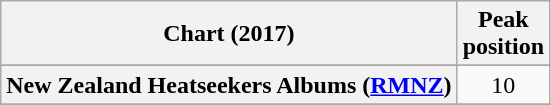<table class="wikitable sortable plainrowheaders" style="text-align:center">
<tr>
<th scope="col">Chart (2017)</th>
<th scope="col">Peak<br> position</th>
</tr>
<tr>
</tr>
<tr>
</tr>
<tr>
<th scope="row">New Zealand Heatseekers Albums (<a href='#'>RMNZ</a>)</th>
<td>10</td>
</tr>
<tr>
</tr>
<tr>
</tr>
<tr>
</tr>
<tr>
</tr>
<tr>
</tr>
</table>
